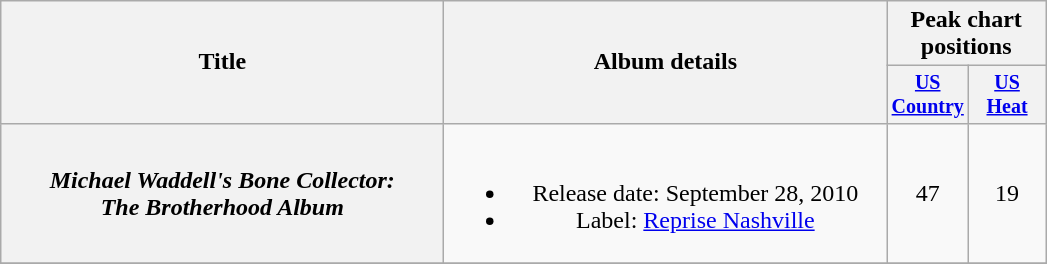<table class="wikitable plainrowheaders" style="text-align:center;">
<tr>
<th rowspan="2" style="width:18em;">Title</th>
<th rowspan="2" style="width:18em;">Album details</th>
<th colspan="2">Peak chart<br>positions</th>
</tr>
<tr style="font-size:smaller;">
<th width="45"><a href='#'>US Country</a></th>
<th width="45"><a href='#'>US<br>Heat</a></th>
</tr>
<tr>
<th scope="row"><em>Michael Waddell's Bone Collector:<br>The Brotherhood Album</em><br></th>
<td><br><ul><li>Release date: September 28, 2010</li><li>Label: <a href='#'>Reprise Nashville</a></li></ul></td>
<td>47</td>
<td>19</td>
</tr>
<tr>
</tr>
</table>
